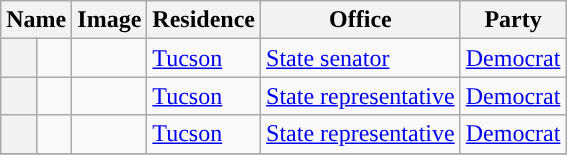<table class="sortable wikitable">
<tr valign=bottom>
<th colspan="2">Name</th>
<th>Image</th>
<th>Residence</th>
<th>Office</th>
<th>Party</th>
</tr>
<tr>
<th style="background-color:  "></th>
<td></td>
<td></td>
<td><a href='#'>Tucson</a></td>
<td><a href='#'>State senator</a></td>
<td><a href='#'>Democrat</a></td>
</tr>
<tr>
<th style="background-color:  "></th>
<td></td>
<td></td>
<td><a href='#'>Tucson</a></td>
<td><a href='#'>State representative</a></td>
<td><a href='#'>Democrat</a></td>
</tr>
<tr>
<th style="background-color:  "></th>
<td></td>
<td></td>
<td><a href='#'>Tucson</a></td>
<td><a href='#'>State representative</a></td>
<td><a href='#'>Democrat</a></td>
</tr>
<tr>
</tr>
</table>
